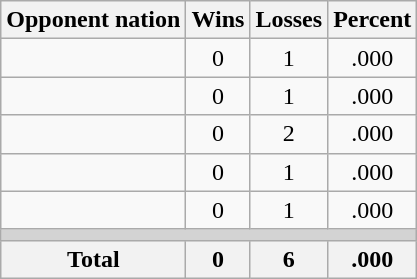<table class=wikitable>
<tr>
<th>Opponent nation</th>
<th>Wins</th>
<th>Losses</th>
<th>Percent</th>
</tr>
<tr align=center>
<td align=left></td>
<td>0</td>
<td>1</td>
<td>.000</td>
</tr>
<tr align=center>
<td align=left></td>
<td>0</td>
<td>1</td>
<td>.000</td>
</tr>
<tr align=center>
<td align=left></td>
<td>0</td>
<td>2</td>
<td>.000</td>
</tr>
<tr align=center>
<td align=left></td>
<td>0</td>
<td>1</td>
<td>.000</td>
</tr>
<tr align=center>
<td align=left></td>
<td>0</td>
<td>1</td>
<td>.000</td>
</tr>
<tr>
<td colspan=4 bgcolor=lightgray></td>
</tr>
<tr>
<th>Total</th>
<th>0</th>
<th>6</th>
<th>.000</th>
</tr>
</table>
